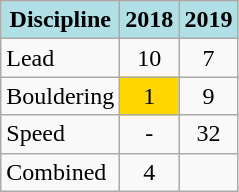<table class="wikitable" style="text-align: center;">
<tr>
<th style="background: #b0e0e6;">Discipline</th>
<th style="background: #b0e0e6;">2018</th>
<th style="background: #b0e0e6;">2019</th>
</tr>
<tr>
<td align="left">Lead</td>
<td>10</td>
<td>7</td>
</tr>
<tr>
<td align="left">Bouldering</td>
<td style="background: Gold">1</td>
<td>9</td>
</tr>
<tr>
<td align="left">Speed</td>
<td>-</td>
<td>32</td>
</tr>
<tr>
<td align="left">Combined</td>
<td>4</td>
<td></td>
</tr>
</table>
